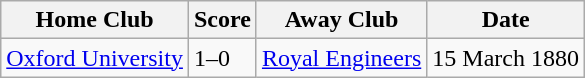<table class="wikitable">
<tr>
<th>Home Club</th>
<th>Score</th>
<th>Away Club</th>
<th>Date</th>
</tr>
<tr>
<td><a href='#'>Oxford University</a></td>
<td>1–0</td>
<td><a href='#'>Royal Engineers</a></td>
<td>15 March 1880</td>
</tr>
</table>
